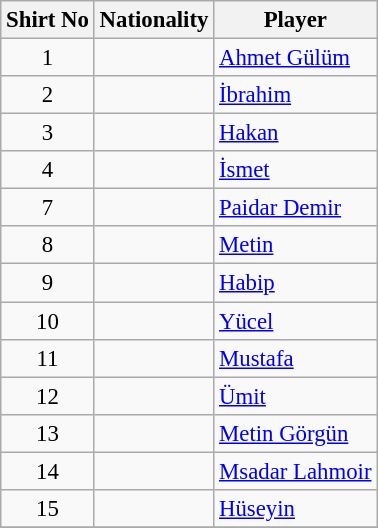<table class=wikitable style="font-size:95%;">
<tr>
<th>Shirt No</th>
<th>Nationality</th>
<th>Player</th>
</tr>
<tr>
<td align=center>1</td>
<td></td>
<td><a href='#'>Ahmet Gülüm</a></td>
</tr>
<tr>
<td align=center>2</td>
<td></td>
<td><a href='#'>İbrahim</a></td>
</tr>
<tr>
<td align=center>3</td>
<td></td>
<td><a href='#'>Hakan</a></td>
</tr>
<tr>
<td align=center>4</td>
<td></td>
<td><a href='#'>İsmet</a></td>
</tr>
<tr>
<td align=center>7</td>
<td></td>
<td><a href='#'>Paidar Demir</a></td>
</tr>
<tr>
<td align=center>8</td>
<td></td>
<td><a href='#'>Metin</a></td>
</tr>
<tr>
<td align=center>9</td>
<td></td>
<td><a href='#'>Habip</a></td>
</tr>
<tr>
<td align=center>10</td>
<td></td>
<td><a href='#'>Yücel</a></td>
</tr>
<tr>
<td align=center>11</td>
<td></td>
<td><a href='#'>Mustafa</a></td>
</tr>
<tr>
<td align=center>12</td>
<td></td>
<td><a href='#'>Ümit</a></td>
</tr>
<tr>
<td align=center>13</td>
<td></td>
<td><a href='#'>Metin Görgün</a></td>
</tr>
<tr>
<td align=center>14</td>
<td></td>
<td><a href='#'>Msadar Lahmoir</a></td>
</tr>
<tr>
<td align=center>15</td>
<td></td>
<td><a href='#'>Hüseyin</a></td>
</tr>
<tr>
</tr>
</table>
